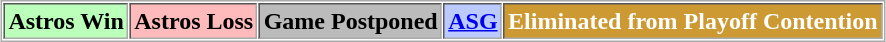<table align="center" border="1" cellpadding="2" cellspacing="1" style="border:1px solid #aaa">
<tr>
<th style="background:#bfb;">Astros Win</th>
<th style="background:#fbb;">Astros Loss</th>
<th style="background:#bbb;">Game Postponed</th>
<th style="background:#bbcaff;"><a href='#'>ASG</a></th>
<th style="background:#c93;color:#fff;">Eliminated from Playoff Contention</th>
</tr>
</table>
